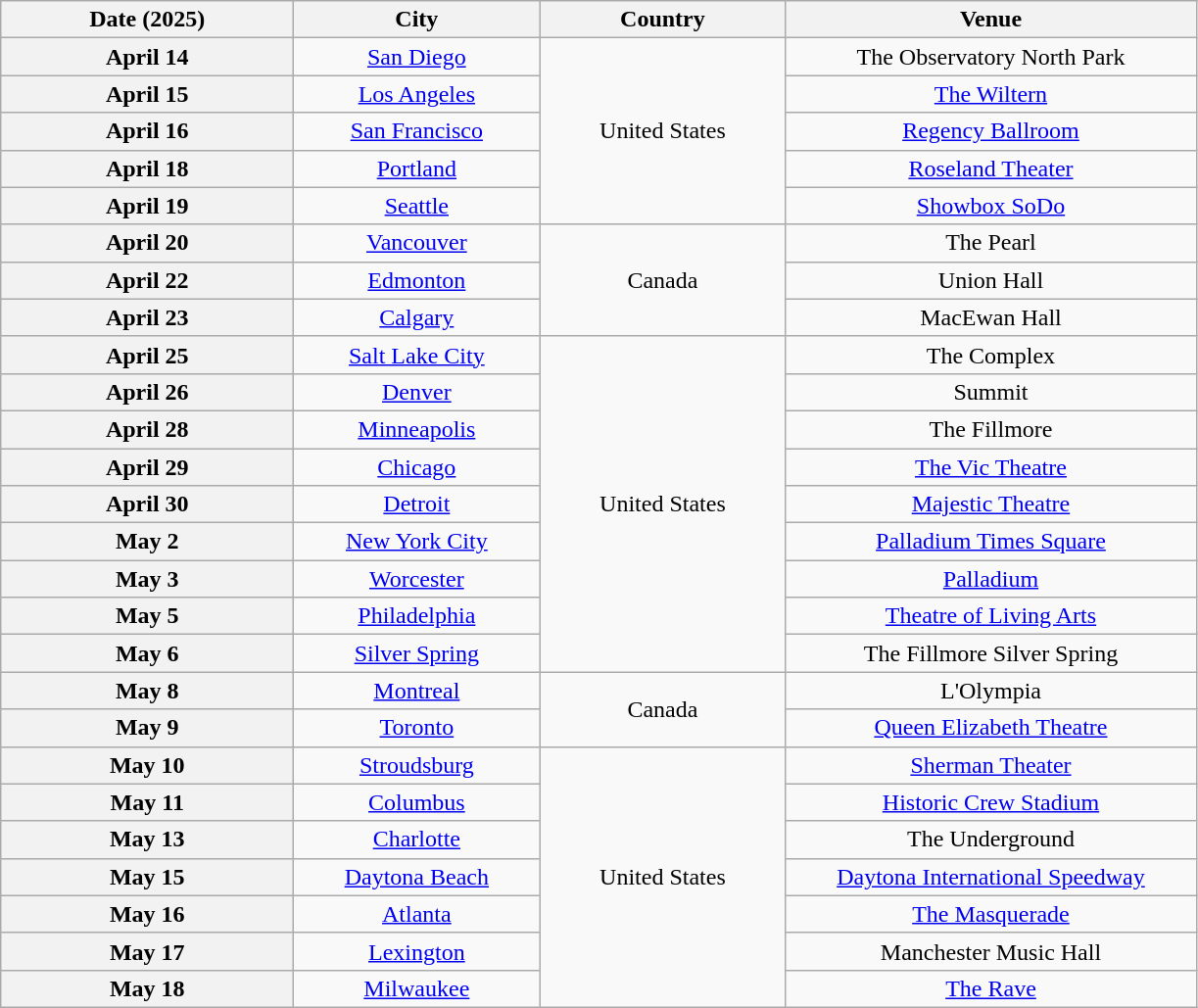<table class="wikitable plainrowheaders" style="text-align:center;">
<tr>
<th scope="col" style="width:12em;">Date (2025)</th>
<th scope="col" style="width:10em;">City</th>
<th scope="col" style="width:10em;">Country</th>
<th scope="col" style="width:17em;">Venue</th>
</tr>
<tr>
<th scope="row" style="text-align:center;">April 14</th>
<td><a href='#'>San Diego</a></td>
<td rowspan="5">United States</td>
<td>The Observatory North Park</td>
</tr>
<tr>
<th scope="row" style="text-align:center;">April 15</th>
<td><a href='#'>Los Angeles</a></td>
<td><a href='#'>The Wiltern</a></td>
</tr>
<tr>
<th scope="row" style="text-align:center;">April 16</th>
<td><a href='#'>San Francisco</a></td>
<td><a href='#'>Regency Ballroom</a></td>
</tr>
<tr>
<th scope="row" style="text-align:center;">April 18</th>
<td><a href='#'>Portland</a></td>
<td><a href='#'>Roseland Theater</a></td>
</tr>
<tr>
<th scope="row" style="text-align:center;">April 19</th>
<td><a href='#'>Seattle</a></td>
<td><a href='#'>Showbox SoDo</a></td>
</tr>
<tr>
<th scope="row" style="text-align:center;">April 20</th>
<td><a href='#'>Vancouver</a></td>
<td rowspan="3">Canada</td>
<td>The Pearl</td>
</tr>
<tr>
<th scope="row" style="text-align:center;">April 22</th>
<td><a href='#'>Edmonton</a></td>
<td>Union Hall</td>
</tr>
<tr>
<th scope="row" style="text-align:center;">April 23</th>
<td><a href='#'>Calgary</a></td>
<td>MacEwan Hall</td>
</tr>
<tr>
<th scope="row" style="text-align:center;">April 25</th>
<td><a href='#'>Salt Lake City</a></td>
<td rowspan="9">United States</td>
<td>The Complex</td>
</tr>
<tr>
<th scope="row" style="text-align:center;">April 26</th>
<td><a href='#'>Denver</a></td>
<td>Summit</td>
</tr>
<tr>
<th scope="row" style="text-align:center;">April 28</th>
<td><a href='#'>Minneapolis</a></td>
<td>The Fillmore</td>
</tr>
<tr>
<th scope="row" style="text-align:center;">April 29</th>
<td><a href='#'>Chicago</a></td>
<td><a href='#'>The Vic Theatre</a></td>
</tr>
<tr>
<th scope="row" style="text-align:center;">April 30</th>
<td><a href='#'>Detroit</a></td>
<td><a href='#'>Majestic Theatre</a></td>
</tr>
<tr>
<th scope="row" style="text-align:center;">May 2</th>
<td><a href='#'>New York City</a></td>
<td><a href='#'>Palladium Times Square</a></td>
</tr>
<tr>
<th scope="row" style="text-align:center;">May 3</th>
<td><a href='#'>Worcester</a></td>
<td><a href='#'>Palladium</a></td>
</tr>
<tr>
<th scope="row" style="text-align:center;">May 5</th>
<td><a href='#'>Philadelphia</a></td>
<td><a href='#'>Theatre of Living Arts</a></td>
</tr>
<tr>
<th scope="row" style="text-align:center;">May 6</th>
<td><a href='#'>Silver Spring</a></td>
<td>The Fillmore Silver Spring</td>
</tr>
<tr>
<th scope="row" style="text-align:center;">May 8</th>
<td><a href='#'>Montreal</a></td>
<td rowspan="2">Canada</td>
<td>L'Olympia</td>
</tr>
<tr>
<th scope="row" style="text-align:center;">May 9</th>
<td><a href='#'>Toronto</a></td>
<td><a href='#'>Queen Elizabeth Theatre</a></td>
</tr>
<tr>
<th scope="row" style="text-align:center;">May 10</th>
<td><a href='#'>Stroudsburg</a></td>
<td rowspan="7">United States</td>
<td><a href='#'>Sherman Theater</a></td>
</tr>
<tr>
<th scope="row" style="text-align:center;">May 11</th>
<td><a href='#'>Columbus</a></td>
<td><a href='#'>Historic Crew Stadium</a></td>
</tr>
<tr>
<th scope="row" style="text-align:center;">May 13</th>
<td><a href='#'>Charlotte</a></td>
<td>The Underground</td>
</tr>
<tr>
<th scope="row" style="text-align:center;">May 15</th>
<td><a href='#'>Daytona Beach</a></td>
<td><a href='#'>Daytona International Speedway</a></td>
</tr>
<tr>
<th scope="row" style="text-align:center;">May 16</th>
<td><a href='#'>Atlanta</a></td>
<td><a href='#'>The Masquerade</a></td>
</tr>
<tr>
<th scope="row" style="text-align:center;">May 17</th>
<td><a href='#'>Lexington</a></td>
<td>Manchester Music Hall</td>
</tr>
<tr>
<th scope="row" style="text-align:center;">May 18</th>
<td><a href='#'>Milwaukee</a></td>
<td><a href='#'>The Rave</a></td>
</tr>
</table>
